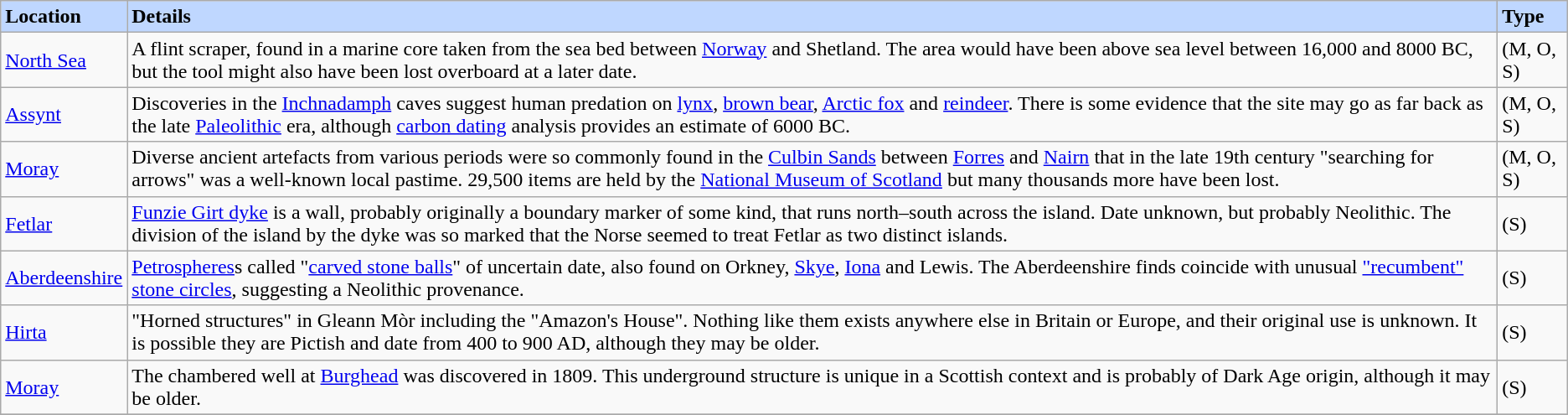<table class="wikitable  sortable">
<tr>
<td bgcolor="#BFD7FF"><strong>Location</strong></td>
<td class="unsortable"  bgcolor="#BFD7FF"><strong>Details</strong></td>
<td bgcolor="#BFD7FF"><strong>Type</strong></td>
</tr>
<tr>
<td><a href='#'>North Sea</a></td>
<td>A flint scraper, found in a marine core taken from the sea bed between <a href='#'>Norway</a> and Shetland. The area would have been above sea level between 16,000 and 8000 BC, but the tool might also have been lost overboard at a later date.</td>
<td>(M, O, S)</td>
</tr>
<tr>
<td><a href='#'>Assynt</a></td>
<td>Discoveries in the <a href='#'>Inchnadamph</a> caves suggest human predation on <a href='#'>lynx</a>, <a href='#'>brown bear</a>, <a href='#'>Arctic fox</a> and <a href='#'>reindeer</a>. There is some evidence that the site may go as far back as the late <a href='#'>Paleolithic</a> era, although <a href='#'>carbon dating</a> analysis provides an estimate of 6000 BC.</td>
<td>(M, O, S)</td>
</tr>
<tr>
<td><a href='#'>Moray</a></td>
<td>Diverse ancient artefacts from various periods were so commonly found in the <a href='#'>Culbin Sands</a> between <a href='#'>Forres</a> and <a href='#'>Nairn</a> that in the late 19th century "searching for arrows" was a well-known local pastime. 29,500 items are held by the <a href='#'>National Museum of Scotland</a> but many thousands more have been lost.</td>
<td>(M, O, S)</td>
</tr>
<tr>
<td><a href='#'>Fetlar</a></td>
<td><a href='#'>Funzie Girt dyke</a> is a wall, probably originally a boundary marker of some kind, that runs north–south across the island. Date unknown, but probably Neolithic. The division of the island by the dyke was so marked that the Norse seemed to treat Fetlar as two distinct islands.</td>
<td>(S)</td>
</tr>
<tr>
<td><a href='#'>Aberdeenshire</a></td>
<td><a href='#'>Petrospheres</a>s called "<a href='#'>carved stone balls</a>" of uncertain date, also found on Orkney, <a href='#'>Skye</a>, <a href='#'>Iona</a> and Lewis. The Aberdeenshire finds coincide with unusual <a href='#'>"recumbent" stone circles</a>, suggesting a Neolithic provenance.</td>
<td>(S)</td>
</tr>
<tr>
<td><a href='#'>Hirta</a></td>
<td>"Horned structures" in Gleann Mòr including the "Amazon's House". Nothing like them exists anywhere else in Britain or Europe, and their original use is unknown. It is possible they are Pictish and date from 400 to 900 AD, although they may be older.</td>
<td>(S)</td>
</tr>
<tr>
<td><a href='#'>Moray</a></td>
<td>The chambered well at <a href='#'>Burghead</a> was discovered in 1809. This underground structure is unique in a Scottish context and is probably of Dark Age origin, although it may be older.</td>
<td>(S)</td>
</tr>
<tr>
</tr>
</table>
